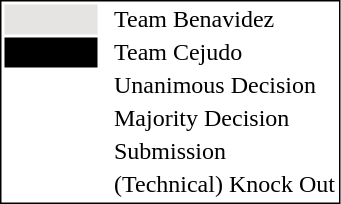<table style="border:1px solid black;" align=left>
<tr>
<td style="background:#E5E4E2; width:40px;"></td>
<td> </td>
<td>Team Benavidez</td>
</tr>
<tr>
<td style="background:black; width:40px;"></td>
<td> </td>
<td>Team Cejudo</td>
</tr>
<tr>
<td style="width:60px;"></td>
<td> </td>
<td>Unanimous Decision</td>
</tr>
<tr>
<td style="width:60px;"></td>
<td> </td>
<td>Majority Decision</td>
</tr>
<tr>
<td style="width:60px;"></td>
<td> </td>
<td>Submission</td>
</tr>
<tr>
<td style="width:60px;"></td>
<td> </td>
<td>(Technical) Knock Out</td>
</tr>
</table>
